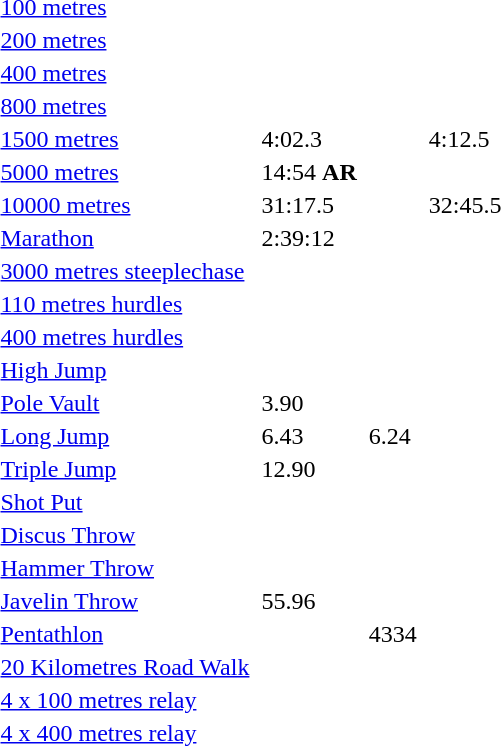<table>
<tr>
<td><a href='#'>100 metres</a></td>
<td></td>
<td></td>
<td></td>
<td></td>
<td></td>
<td></td>
</tr>
<tr>
<td><a href='#'>200 metres</a></td>
<td></td>
<td></td>
<td></td>
<td></td>
<td></td>
<td></td>
</tr>
<tr>
<td><a href='#'>400 metres</a></td>
<td></td>
<td></td>
<td></td>
<td></td>
<td></td>
<td></td>
</tr>
<tr>
<td><a href='#'>800 metres</a></td>
<td></td>
<td></td>
<td></td>
<td></td>
<td></td>
<td></td>
</tr>
<tr>
<td><a href='#'>1500 metres</a></td>
<td></td>
<td>4:02.3</td>
<td></td>
<td></td>
<td></td>
<td>4:12.5</td>
</tr>
<tr>
<td><a href='#'>5000 metres</a></td>
<td></td>
<td>14:54 <strong>AR</strong></td>
<td></td>
<td></td>
<td></td>
<td></td>
</tr>
<tr>
<td><a href='#'>10000 metres</a></td>
<td></td>
<td>31:17.5</td>
<td></td>
<td></td>
<td></td>
<td>32:45.5</td>
</tr>
<tr>
<td><a href='#'>Marathon</a></td>
<td></td>
<td>2:39:12</td>
<td></td>
<td></td>
<td></td>
<td></td>
</tr>
<tr>
<td><a href='#'>3000 metres steeplechase</a></td>
<td></td>
<td></td>
<td></td>
<td></td>
<td></td>
<td></td>
</tr>
<tr>
<td><a href='#'>110 metres hurdles</a></td>
<td></td>
<td></td>
<td></td>
<td></td>
<td></td>
<td></td>
</tr>
<tr>
<td><a href='#'>400 metres hurdles</a></td>
<td></td>
<td></td>
<td></td>
<td></td>
<td></td>
<td></td>
</tr>
<tr>
<td><a href='#'>High Jump</a></td>
<td></td>
<td></td>
<td></td>
<td></td>
<td></td>
<td></td>
</tr>
<tr>
<td><a href='#'>Pole Vault</a></td>
<td></td>
<td>3.90</td>
<td></td>
<td></td>
<td></td>
<td></td>
</tr>
<tr>
<td><a href='#'>Long Jump</a></td>
<td></td>
<td>6.43</td>
<td></td>
<td>6.24</td>
<td></td>
<td></td>
</tr>
<tr>
<td><a href='#'>Triple Jump</a></td>
<td></td>
<td>12.90</td>
<td></td>
<td></td>
<td></td>
<td></td>
</tr>
<tr>
<td><a href='#'>Shot Put</a></td>
<td></td>
<td></td>
<td></td>
<td></td>
<td></td>
<td></td>
</tr>
<tr>
<td><a href='#'>Discus Throw</a></td>
<td></td>
<td></td>
<td></td>
<td></td>
<td></td>
<td></td>
</tr>
<tr>
<td><a href='#'>Hammer Throw</a></td>
<td></td>
<td></td>
<td></td>
<td></td>
<td></td>
<td></td>
</tr>
<tr>
<td><a href='#'>Javelin Throw</a></td>
<td></td>
<td>55.96</td>
<td></td>
<td></td>
<td></td>
<td></td>
</tr>
<tr>
<td><a href='#'>Pentathlon</a></td>
<td></td>
<td></td>
<td></td>
<td>4334</td>
<td></td>
<td></td>
</tr>
<tr>
<td><a href='#'>20 Kilometres Road Walk</a></td>
<td></td>
<td></td>
<td></td>
<td></td>
<td></td>
<td></td>
</tr>
<tr>
<td><a href='#'>4 x 100 metres relay</a></td>
<td></td>
<td></td>
<td></td>
<td></td>
<td></td>
<td></td>
</tr>
<tr>
<td><a href='#'>4 x 400 metres relay</a></td>
<td></td>
<td></td>
<td></td>
<td></td>
<td></td>
<td></td>
</tr>
</table>
